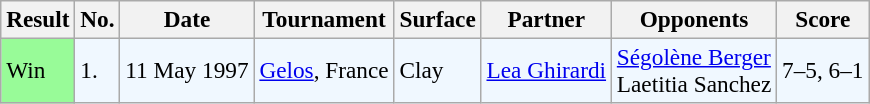<table class="sortable wikitable" style=font-size:97%>
<tr>
<th>Result</th>
<th>No.</th>
<th>Date</th>
<th>Tournament</th>
<th>Surface</th>
<th>Partner</th>
<th>Opponents</th>
<th>Score</th>
</tr>
<tr bgcolor="#f0f8ff">
<td style="background:#98fb98;">Win</td>
<td>1.</td>
<td>11 May 1997</td>
<td><a href='#'>Gelos</a>, France</td>
<td>Clay</td>
<td> <a href='#'>Lea Ghirardi</a></td>
<td> <a href='#'>Ségolène Berger</a><br>  Laetitia Sanchez</td>
<td>7–5, 6–1</td>
</tr>
</table>
